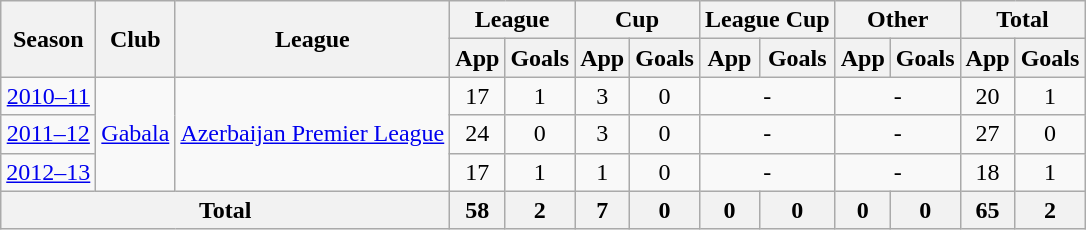<table class="wikitable">
<tr>
<th rowspan=2>Season</th>
<th ! rowspan=2>Club</th>
<th ! rowspan=2>League</th>
<th ! colspan=2>League</th>
<th ! colspan=2>Cup</th>
<th ! colspan=2>League Cup</th>
<th ! colspan=2>Other</th>
<th colspan=3>Total</th>
</tr>
<tr>
<th>App</th>
<th>Goals</th>
<th>App</th>
<th>Goals</th>
<th>App</th>
<th>Goals</th>
<th>App</th>
<th>Goals</th>
<th>App</th>
<th>Goals</th>
</tr>
<tr align=center>
<td><a href='#'>2010–11</a></td>
<td rowspan="3"><a href='#'>Gabala</a></td>
<td rowspan="3"><a href='#'>Azerbaijan Premier League</a></td>
<td>17</td>
<td>1</td>
<td>3</td>
<td>0</td>
<td colspan="2">-</td>
<td colspan="2">-</td>
<td>20</td>
<td>1</td>
</tr>
<tr align=center>
<td><a href='#'>2011–12</a></td>
<td>24</td>
<td>0</td>
<td>3</td>
<td>0</td>
<td colspan="2">-</td>
<td colspan="2">-</td>
<td>27</td>
<td>0</td>
</tr>
<tr align=center>
<td><a href='#'>2012–13</a></td>
<td>17</td>
<td>1</td>
<td>1</td>
<td>0</td>
<td colspan="2">-</td>
<td colspan="2">-</td>
<td>18</td>
<td>1</td>
</tr>
<tr align=center>
<th colspan="3">Total</th>
<th>58</th>
<th>2</th>
<th>7</th>
<th>0</th>
<th>0</th>
<th>0</th>
<th>0</th>
<th>0</th>
<th>65</th>
<th>2</th>
</tr>
</table>
